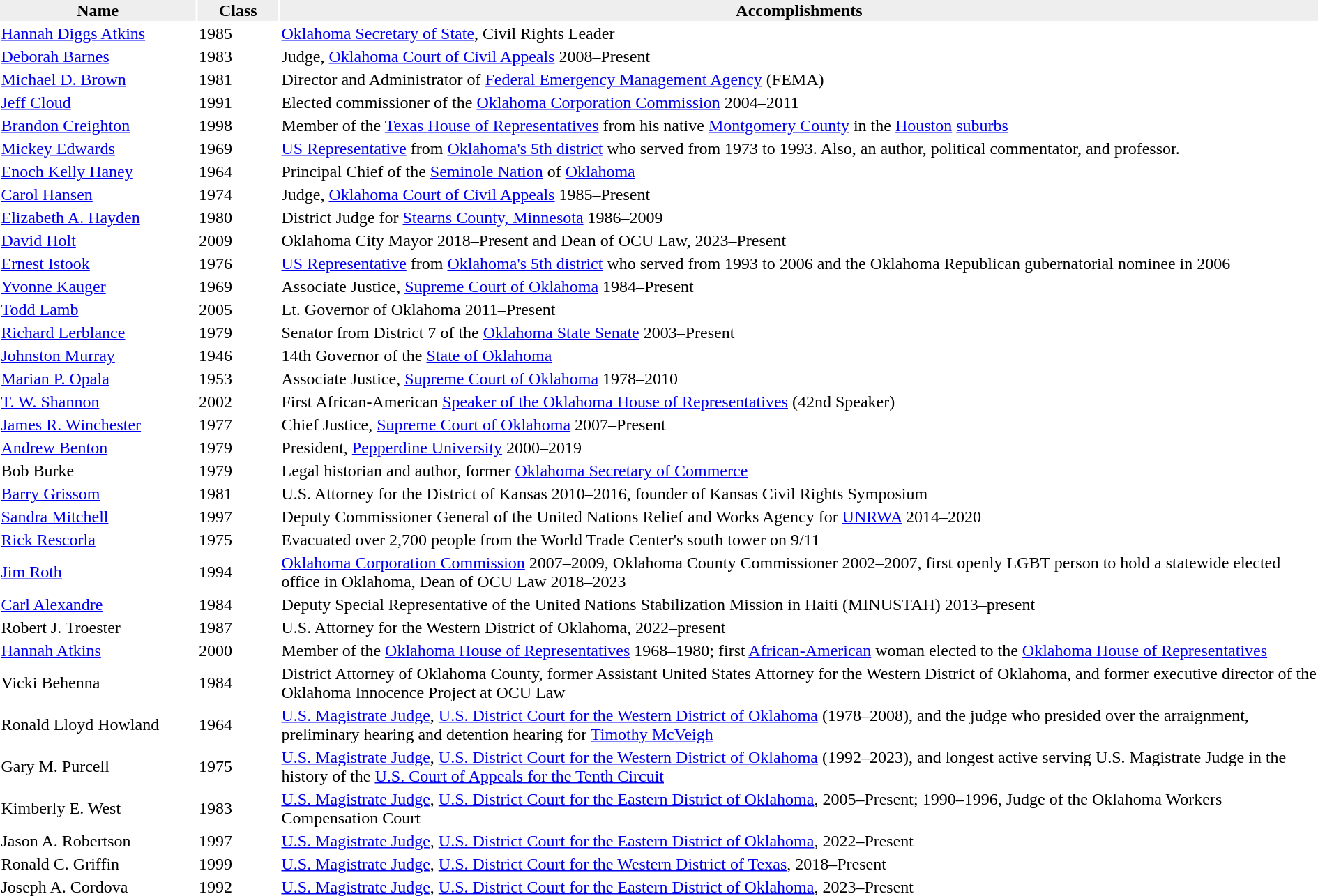<table>
<tr>
<th style="background:#eee;">Name</th>
<th style="background:#eee;">Class</th>
<th style="background:#eee;">Accomplishments</th>
</tr>
<tr>
<td style="width:185px;"><a href='#'>Hannah Diggs Atkins</a></td>
<td style="width:75px;">1985</td>
<td><a href='#'>Oklahoma Secretary of State</a>, Civil Rights Leader</td>
</tr>
<tr>
<td style="width:185px;"><a href='#'>Deborah Barnes</a></td>
<td style="width:75px;">1983</td>
<td>Judge, <a href='#'>Oklahoma Court of Civil Appeals</a> 2008–Present</td>
</tr>
<tr>
<td style="width:185px;"><a href='#'>Michael D. Brown</a></td>
<td style="width:75px;">1981</td>
<td>Director and Administrator of <a href='#'>Federal Emergency Management Agency</a> (FEMA)</td>
</tr>
<tr>
<td style="width:185px;"><a href='#'>Jeff Cloud</a></td>
<td style="width:75px;">1991</td>
<td>Elected commissioner of the <a href='#'>Oklahoma Corporation Commission</a> 2004–2011</td>
</tr>
<tr>
<td style="width:185px;"><a href='#'>Brandon Creighton</a></td>
<td style="width:75px;">1998</td>
<td>Member of the <a href='#'>Texas House of Representatives</a> from his native <a href='#'>Montgomery County</a> in the <a href='#'>Houston</a> <a href='#'>suburbs</a></td>
</tr>
<tr>
<td style="width:185px;"><a href='#'>Mickey Edwards</a></td>
<td style="width:75px;">1969</td>
<td><a href='#'>US Representative</a> from <a href='#'>Oklahoma's 5th district</a> who served from 1973 to 1993.  Also, an author, political commentator, and professor.</td>
</tr>
<tr>
<td style="width:185px;"><a href='#'>Enoch Kelly Haney</a></td>
<td style="width:75px;">1964</td>
<td>Principal Chief of the <a href='#'>Seminole Nation</a> of <a href='#'>Oklahoma</a></td>
</tr>
<tr>
<td style="width:185px;"><a href='#'>Carol Hansen</a></td>
<td style="width:75px;">1974</td>
<td>Judge, <a href='#'>Oklahoma Court of Civil Appeals</a> 1985–Present</td>
</tr>
<tr>
<td style="width:185px;"><a href='#'>Elizabeth A. Hayden</a></td>
<td style="width:75px;">1980</td>
<td>District Judge for <a href='#'>Stearns County, Minnesota</a> 1986–2009</td>
</tr>
<tr>
<td style="width:185px;"><a href='#'>David Holt</a></td>
<td style="width:75px;">2009</td>
<td>Oklahoma City Mayor 2018–Present and Dean of OCU Law, 2023–Present</td>
</tr>
<tr>
<td style="width:185px;"><a href='#'>Ernest Istook</a></td>
<td style="width:75px;">1976</td>
<td><a href='#'>US Representative</a> from <a href='#'>Oklahoma's 5th district</a> who served from 1993 to 2006 and the Oklahoma Republican gubernatorial nominee in 2006</td>
</tr>
<tr>
<td style="width:185px;"><a href='#'>Yvonne Kauger</a></td>
<td style="width:75px;">1969</td>
<td>Associate Justice, <a href='#'>Supreme Court of Oklahoma</a> 1984–Present</td>
</tr>
<tr>
<td style="width:185px;"><a href='#'>Todd Lamb</a></td>
<td style="width:75px;">2005</td>
<td>Lt. Governor of Oklahoma 2011–Present</td>
</tr>
<tr>
<td style="width:185px;"><a href='#'>Richard Lerblance</a></td>
<td style="width:75px;">1979</td>
<td>Senator from District 7 of the <a href='#'>Oklahoma State Senate</a> 2003–Present</td>
</tr>
<tr>
<td style="width:185px;"><a href='#'>Johnston Murray</a></td>
<td style="width:75px;">1946</td>
<td>14th Governor of the <a href='#'>State of Oklahoma</a></td>
</tr>
<tr>
<td style="width:185px;"><a href='#'>Marian P. Opala</a></td>
<td style="width:75px;">1953</td>
<td>Associate Justice, <a href='#'>Supreme Court of Oklahoma</a> 1978–2010</td>
</tr>
<tr>
<td style="width:185px;"><a href='#'>T. W. Shannon</a></td>
<td style="width:75px;">2002</td>
<td>First African-American <a href='#'>Speaker of the Oklahoma House of Representatives</a> (42nd Speaker)</td>
</tr>
<tr>
<td style="width:185px;"><a href='#'>James R. Winchester</a></td>
<td style="width:75px;">1977</td>
<td>Chief Justice, <a href='#'>Supreme Court of Oklahoma</a> 2007–Present</td>
</tr>
<tr>
<td><a href='#'>Andrew Benton</a></td>
<td>1979</td>
<td>President, <a href='#'>Pepperdine University</a> 2000–2019</td>
</tr>
<tr>
<td>Bob Burke</td>
<td>1979</td>
<td>Legal historian and author, former <a href='#'>Oklahoma Secretary of Commerce</a></td>
</tr>
<tr>
<td><a href='#'>Barry Grissom</a></td>
<td>1981</td>
<td>U.S. Attorney for the District of Kansas 2010–2016, founder of Kansas Civil Rights Symposium</td>
</tr>
<tr>
<td><a href='#'>Sandra Mitchell</a></td>
<td>1997</td>
<td>Deputy Commissioner General of the United Nations Relief and Works Agency for <a href='#'>UNRWA</a> 2014–2020</td>
</tr>
<tr>
<td><a href='#'>Rick Rescorla</a></td>
<td>1975</td>
<td>Evacuated over 2,700 people from the World Trade Center's south tower on 9/11</td>
</tr>
<tr>
<td><a href='#'>Jim Roth</a></td>
<td>1994</td>
<td><a href='#'>Oklahoma Corporation Commission</a> 2007–2009, Oklahoma County Commissioner 2002–2007, first openly LGBT person to hold a statewide elected office in Oklahoma, Dean of OCU Law 2018–2023</td>
</tr>
<tr>
<td><a href='#'>Carl Alexandre</a></td>
<td>1984</td>
<td>Deputy Special Representative of the United Nations Stabilization Mission in Haiti (MINUSTAH) 2013–present</td>
</tr>
<tr>
<td>Robert J. Troester</td>
<td>1987</td>
<td>U.S. Attorney for the Western District of Oklahoma, 2022–present</td>
</tr>
<tr>
<td><a href='#'>Hannah Atkins</a></td>
<td>2000</td>
<td>Member of the <a href='#'>Oklahoma House of Representatives</a> 1968–1980; first <a href='#'>African-American</a> woman elected to the <a href='#'>Oklahoma House of Representatives</a></td>
</tr>
<tr>
<td>Vicki Behenna</td>
<td>1984</td>
<td>District Attorney of Oklahoma County, former Assistant United States Attorney for the Western District of Oklahoma, and former executive director of the Oklahoma Innocence Project at OCU Law</td>
</tr>
<tr>
<td>Ronald Lloyd Howland</td>
<td>1964</td>
<td><a href='#'>U.S. Magistrate Judge</a>, <a href='#'>U.S. District Court for the Western District of Oklahoma</a> (1978–2008), and the judge who presided over the arraignment, preliminary hearing and detention hearing for <a href='#'>Timothy McVeigh</a></td>
</tr>
<tr>
<td>Gary M. Purcell</td>
<td>1975</td>
<td><a href='#'>U.S. Magistrate Judge</a>, <a href='#'>U.S. District Court for the Western District of Oklahoma</a> (1992–2023), and longest active serving U.S. Magistrate Judge in the history of the <a href='#'>U.S. Court of Appeals for the Tenth Circuit</a></td>
</tr>
<tr>
<td>Kimberly E. West</td>
<td>1983</td>
<td><a href='#'>U.S. Magistrate Judge</a>, <a href='#'>U.S. District Court for the Eastern District of Oklahoma</a>, 2005–Present; 1990–1996, Judge of the Oklahoma Workers Compensation Court</td>
</tr>
<tr>
<td>Jason A. Robertson</td>
<td>1997</td>
<td><a href='#'>U.S. Magistrate Judge</a>, <a href='#'>U.S. District Court for the Eastern District of Oklahoma</a>, 2022–Present</td>
</tr>
<tr>
<td>Ronald C. Griffin</td>
<td>1999</td>
<td><a href='#'>U.S. Magistrate Judge</a>, <a href='#'>U.S. District Court for the Western District of Texas</a>, 2018–Present</td>
</tr>
<tr>
<td>Joseph A. Cordova</td>
<td>1992</td>
<td><a href='#'>U.S. Magistrate Judge</a>, <a href='#'>U.S. District Court for the Eastern District of Oklahoma</a>, 2023–Present</td>
</tr>
</table>
